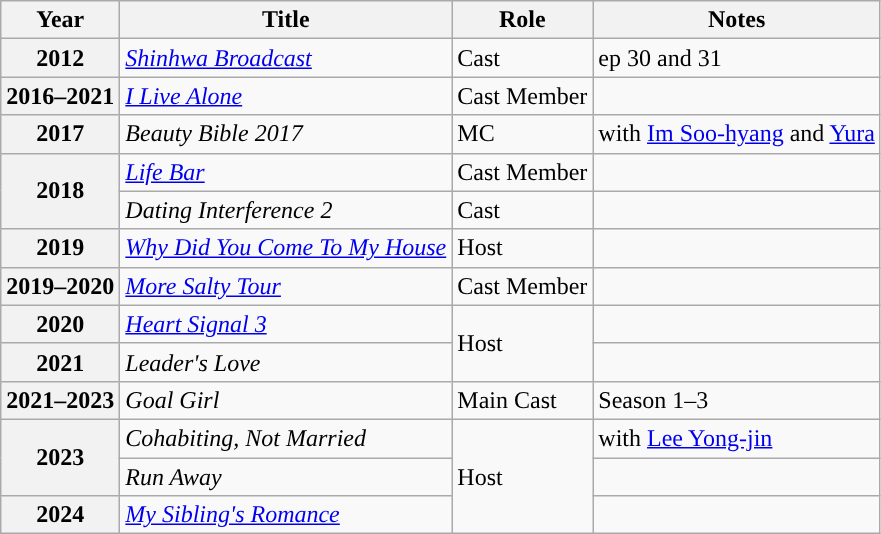<table class="wikitable plainrowheaders sortable">
<tr>
<th>Year</th>
<th>Title</th>
<th>Role</th>
<th>Notes</th>
</tr>
<tr>
<th scope="row">2012</th>
<td><em><a href='#'>Shinhwa Broadcast</a></em></td>
<td>Cast</td>
<td>ep 30 and 31</td>
</tr>
<tr>
<th scope="row">2016–2021</th>
<td><em><a href='#'>I Live Alone</a></em></td>
<td>Cast Member</td>
<td></td>
</tr>
<tr>
<th scope="row">2017</th>
<td><em>Beauty Bible 2017</em></td>
<td>MC</td>
<td>with <a href='#'>Im Soo-hyang</a> and  <a href='#'>Yura</a></td>
</tr>
<tr>
<th scope="row" rowspan= "2">2018</th>
<td><em><a href='#'>Life Bar</a></em></td>
<td>Cast Member</td>
<td></td>
</tr>
<tr>
<td><em>Dating Interference 2</em></td>
<td>Cast</td>
<td></td>
</tr>
<tr>
<th scope="row">2019</th>
<td><em><a href='#'>Why Did You Come To My House</a></em></td>
<td>Host</td>
<td></td>
</tr>
<tr>
<th scope="row">2019–2020</th>
<td><em><a href='#'>More Salty Tour</a></em></td>
<td>Cast Member</td>
<td></td>
</tr>
<tr>
<th scope="row">2020</th>
<td><em><a href='#'>Heart Signal 3</a></em></td>
<td rowspan="2">Host</td>
<td></td>
</tr>
<tr>
<th scope="row">2021</th>
<td><em>Leader's Love</em></td>
<td></td>
</tr>
<tr>
<th scope="row">2021–2023</th>
<td><em>Goal Girl</em></td>
<td>Main Cast</td>
<td>Season 1–3</td>
</tr>
<tr>
<th scope="row" rowspan=2>2023</th>
<td><em>Cohabiting, Not Married</em></td>
<td rowspan="3">Host</td>
<td>with <a href='#'>Lee Yong-jin</a></td>
</tr>
<tr>
<td><em>Run Away</em></td>
<td></td>
</tr>
<tr>
<th scope="row">2024</th>
<td><em><a href='#'>My Sibling's Romance</a></em></td>
<td></td>
</tr>
</table>
